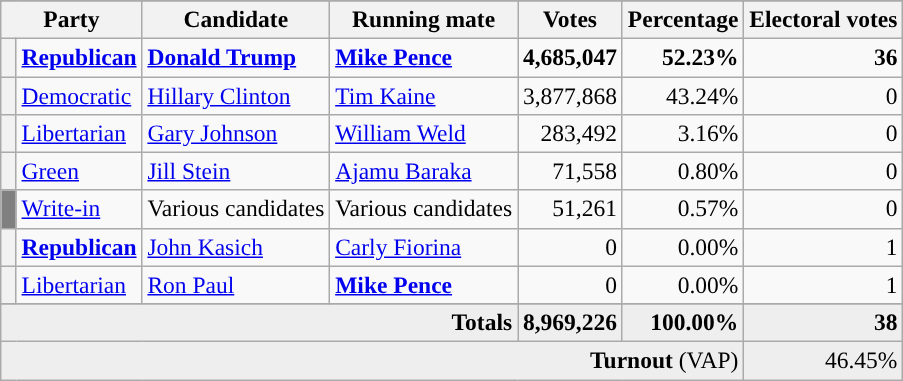<table class="wikitable" style="font-size: 98%;">
<tr>
</tr>
<tr>
<th colspan="2">Party</th>
<th>Candidate</th>
<th>Running mate</th>
<th>Votes</th>
<th>Percentage</th>
<th>Electoral votes</th>
</tr>
<tr>
<th style="background:"></th>
<td><strong><a href='#'>Republican</a></strong></td>
<td><strong><a href='#'>Donald Trump</a></strong></td>
<td><strong><a href='#'>Mike Pence</a></strong></td>
<td style="text-align:right;"><strong>4,685,047</strong></td>
<td style="text-align:right;"><strong>52.23%</strong></td>
<td style="text-align:right;"><strong>36</strong></td>
</tr>
<tr>
<th style="background:"></th>
<td><a href='#'>Democratic</a></td>
<td><a href='#'>Hillary Clinton</a></td>
<td><a href='#'>Tim Kaine</a></td>
<td style="text-align:right;">3,877,868</td>
<td style="text-align:right;">43.24%</td>
<td style="text-align:right;">0</td>
</tr>
<tr>
<th style="background:"></th>
<td><a href='#'>Libertarian</a></td>
<td><a href='#'>Gary Johnson</a></td>
<td><a href='#'>William Weld</a></td>
<td style="text-align:right;">283,492</td>
<td style="text-align:right;">3.16%</td>
<td style="text-align:right;">0</td>
</tr>
<tr>
<th style="background:"></th>
<td><a href='#'>Green</a></td>
<td><a href='#'>Jill Stein</a></td>
<td><a href='#'>Ajamu Baraka</a></td>
<td style="text-align:right;">71,558</td>
<td style="text-align:right;">0.80%</td>
<td style="text-align:right;">0</td>
</tr>
<tr>
<th style="background:grey; width:3px;"></th>
<td><a href='#'>Write-in</a></td>
<td>Various candidates</td>
<td>Various candidates</td>
<td style="text-align:right;">51,261</td>
<td style="text-align:right;">0.57%</td>
<td style="text-align:right;">0</td>
</tr>
<tr>
<th style="background:"></th>
<td><strong><a href='#'>Republican</a></strong></td>
<td><a href='#'>John Kasich</a></td>
<td><a href='#'>Carly Fiorina</a></td>
<td style="text-align:right;">0</td>
<td style="text-align:right;">0.00%</td>
<td style="text-align:right;">1</td>
</tr>
<tr>
<th style="background:"></th>
<td><a href='#'>Libertarian</a></td>
<td><a href='#'>Ron Paul</a></td>
<td><strong><a href='#'>Mike Pence</a></strong></td>
<td style="text-align:right;">0</td>
<td style="text-align:right;">0.00%</td>
<td style="text-align:right;">1</td>
</tr>
<tr>
</tr>
<tr style="background:#EEE; text-align:right;">
<td colspan="4"><strong>Totals</strong></td>
<td><strong>8,969,226</strong></td>
<td><strong>100.00%</strong></td>
<td><strong>38</strong></td>
</tr>
<tr style="background:#EEE; text-align:right;">
<td colspan="6"><strong>Turnout</strong> (VAP)</td>
<td>46.45%</td>
</tr>
</table>
